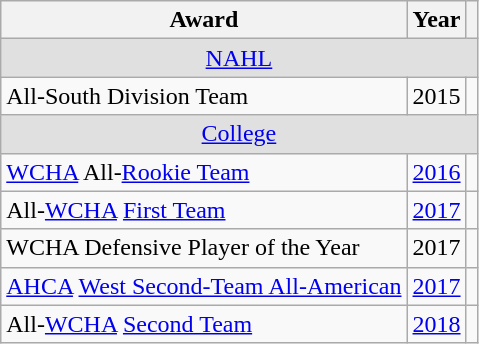<table class="wikitable">
<tr>
<th>Award</th>
<th>Year</th>
<th></th>
</tr>
<tr ALIGN="center" bgcolor="#e0e0e0">
<td colspan="3"><a href='#'>NAHL</a></td>
</tr>
<tr>
<td>All-South Division Team</td>
<td>2015</td>
<td></td>
</tr>
<tr ALIGN="center" bgcolor="#e0e0e0">
<td colspan="3"><a href='#'>College</a></td>
</tr>
<tr>
<td><a href='#'>WCHA</a> All-<a href='#'>Rookie Team</a></td>
<td><a href='#'>2016</a></td>
<td></td>
</tr>
<tr>
<td>All-<a href='#'>WCHA</a> <a href='#'>First Team</a></td>
<td><a href='#'>2017</a></td>
<td></td>
</tr>
<tr>
<td>WCHA Defensive Player of the Year</td>
<td>2017</td>
<td></td>
</tr>
<tr>
<td><a href='#'>AHCA</a> <a href='#'>West Second-Team All-American</a></td>
<td><a href='#'>2017</a></td>
<td></td>
</tr>
<tr>
<td>All-<a href='#'>WCHA</a> <a href='#'>Second Team</a></td>
<td><a href='#'>2018</a></td>
<td></td>
</tr>
</table>
